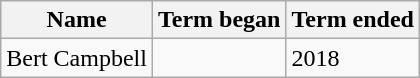<table class="wikitable">
<tr>
<th>Name</th>
<th>Term began</th>
<th>Term ended</th>
</tr>
<tr>
<td>Bert Campbell</td>
<td></td>
<td>2018</td>
</tr>
</table>
